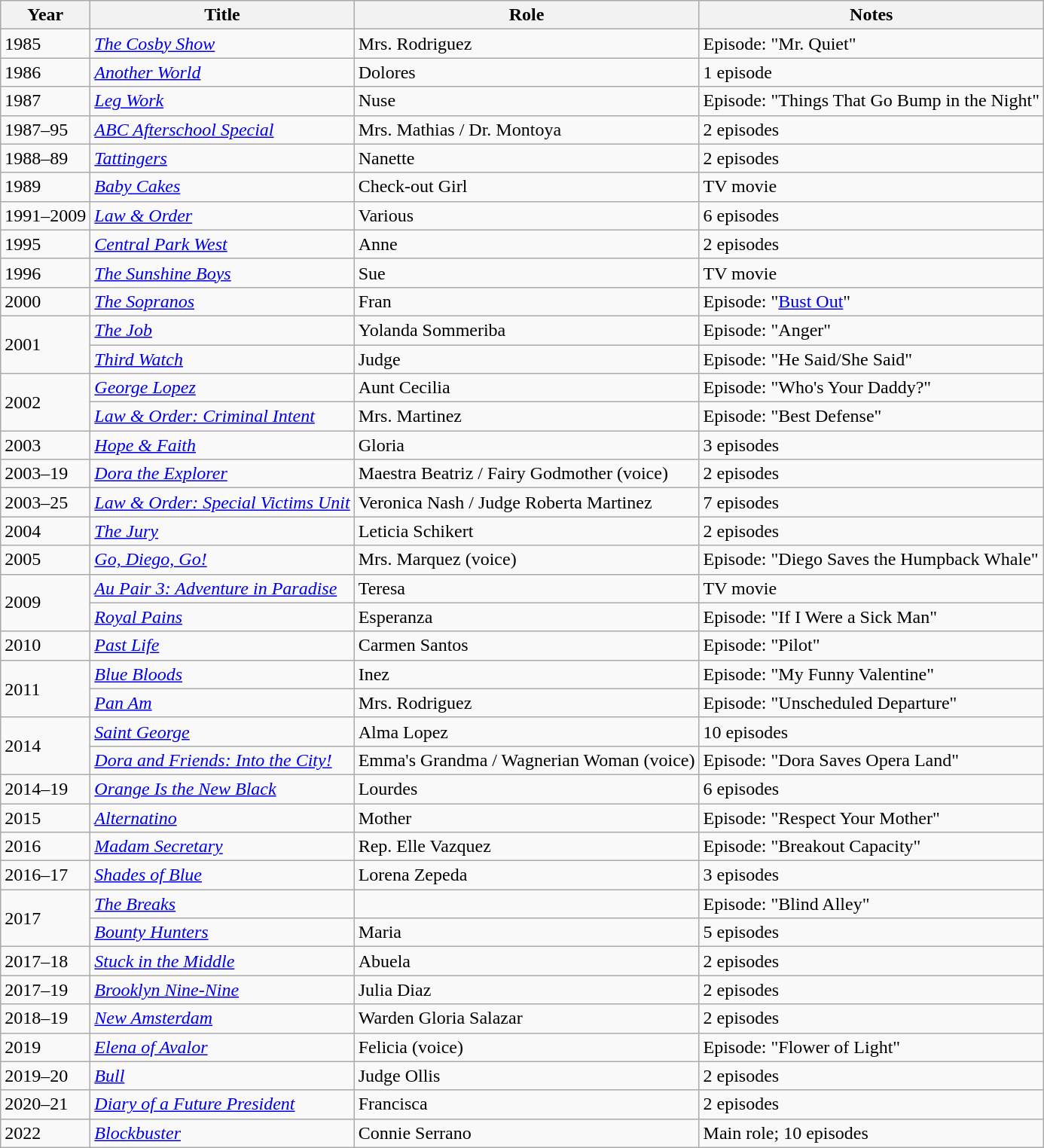<table class="wikitable sortable">
<tr>
<th>Year</th>
<th>Title</th>
<th>Role</th>
<th>Notes</th>
</tr>
<tr>
<td>1985</td>
<td><em><a href='#'>The Cosby Show</a></em></td>
<td>Mrs. Rodriguez</td>
<td>Episode: "Mr. Quiet"</td>
</tr>
<tr>
<td>1986</td>
<td><em><a href='#'>Another World</a></em></td>
<td>Dolores</td>
<td>1 episode</td>
</tr>
<tr>
<td>1987</td>
<td><em><a href='#'>Leg Work</a></em></td>
<td>Nuse</td>
<td>Episode: "Things That Go Bump in the Night"</td>
</tr>
<tr>
<td>1987–95</td>
<td><em><a href='#'>ABC Afterschool Special</a></em></td>
<td>Mrs. Mathias / Dr. Montoya</td>
<td>2 episodes</td>
</tr>
<tr>
<td>1988–89</td>
<td><em><a href='#'>Tattingers</a></em></td>
<td>Nanette</td>
<td>2 episodes</td>
</tr>
<tr>
<td>1989</td>
<td><em><a href='#'>Baby Cakes</a></em></td>
<td>Check-out Girl</td>
<td>TV movie</td>
</tr>
<tr>
<td>1991–2009</td>
<td><em><a href='#'>Law & Order</a></em></td>
<td>Various</td>
<td>6 episodes</td>
</tr>
<tr>
<td>1995</td>
<td><em><a href='#'>Central Park West</a></em></td>
<td>Anne</td>
<td>2 episodes</td>
</tr>
<tr>
<td>1996</td>
<td><em><a href='#'>The Sunshine Boys</a></em></td>
<td>Sue</td>
<td>TV movie</td>
</tr>
<tr>
<td>2000</td>
<td><em><a href='#'>The Sopranos</a></em></td>
<td>Fran</td>
<td>Episode: "<a href='#'>Bust Out</a>"</td>
</tr>
<tr>
<td rowspan="2">2001</td>
<td><em><a href='#'>The Job</a></em></td>
<td>Yolanda Sommeriba</td>
<td>Episode: "Anger"</td>
</tr>
<tr>
<td><em><a href='#'>Third Watch</a></em></td>
<td>Judge</td>
<td>Episode: "He Said/She Said"</td>
</tr>
<tr>
<td rowspan="2">2002</td>
<td><em><a href='#'>George Lopez</a></em></td>
<td>Aunt Cecilia</td>
<td>Episode: "Who's Your Daddy?"</td>
</tr>
<tr>
<td><em><a href='#'>Law & Order: Criminal Intent</a></em></td>
<td>Mrs. Martinez</td>
<td>Episode: "Best Defense"</td>
</tr>
<tr>
<td>2003</td>
<td><em><a href='#'>Hope & Faith</a></em></td>
<td>Gloria</td>
<td>3 episodes</td>
</tr>
<tr>
<td>2003–19</td>
<td><em><a href='#'>Dora the Explorer</a></em></td>
<td>Maestra Beatriz / Fairy Godmother (voice)</td>
<td>2 episodes</td>
</tr>
<tr>
<td>2003–25</td>
<td><em><a href='#'>Law & Order: Special Victims Unit</a></em></td>
<td>Veronica Nash / Judge Roberta Martinez</td>
<td>7 episodes</td>
</tr>
<tr>
<td>2004</td>
<td><em><a href='#'>The Jury</a></em></td>
<td>Leticia Schikert</td>
<td>2 episodes</td>
</tr>
<tr>
<td>2005</td>
<td><em><a href='#'>Go, Diego, Go!</a></em></td>
<td>Mrs. Marquez (voice)</td>
<td>Episode: "Diego Saves the Humpback Whale"</td>
</tr>
<tr>
<td rowspan="2">2009</td>
<td><em><a href='#'>Au Pair 3: Adventure in Paradise</a></em></td>
<td>Teresa</td>
<td>TV movie</td>
</tr>
<tr>
<td><em><a href='#'>Royal Pains</a></em></td>
<td>Esperanza</td>
<td>Episode: "If I Were a Sick Man"</td>
</tr>
<tr>
<td>2010</td>
<td><em><a href='#'>Past Life</a></em></td>
<td>Carmen Santos</td>
<td>Episode: "Pilot"</td>
</tr>
<tr>
<td rowspan="2">2011</td>
<td><em><a href='#'>Blue Bloods</a></em></td>
<td>Inez</td>
<td>Episode: "My Funny Valentine"</td>
</tr>
<tr>
<td><em><a href='#'>Pan Am</a></em></td>
<td>Mrs. Rodriguez</td>
<td>Episode: "Unscheduled Departure"</td>
</tr>
<tr>
<td rowspan="2">2014</td>
<td><em><a href='#'>Saint George</a></em></td>
<td>Alma Lopez</td>
<td>10 episodes</td>
</tr>
<tr>
<td><em><a href='#'>Dora and Friends: Into the City!</a></em></td>
<td>Emma's Grandma / Wagnerian Woman (voice)</td>
<td>Episode: "Dora Saves Opera Land"</td>
</tr>
<tr>
<td>2014–19</td>
<td><em><a href='#'>Orange Is the New Black</a></em></td>
<td>Lourdes</td>
<td>6 episodes</td>
</tr>
<tr>
<td>2015</td>
<td><em><a href='#'>Alternatino</a></em></td>
<td>Mother</td>
<td>Episode: "Respect Your Mother"</td>
</tr>
<tr>
<td>2016</td>
<td><em><a href='#'>Madam Secretary</a></em></td>
<td>Rep. Elle Vazquez</td>
<td>Episode: "Breakout Capacity"</td>
</tr>
<tr>
<td>2016–17</td>
<td><em><a href='#'>Shades of Blue</a></em></td>
<td>Lorena Zepeda</td>
<td>3 episodes</td>
</tr>
<tr>
<td rowspan="2">2017</td>
<td><em><a href='#'>The Breaks</a></em></td>
<td></td>
<td>Episode: "Blind Alley"</td>
</tr>
<tr>
<td><em><a href='#'>Bounty Hunters</a></em></td>
<td>Maria</td>
<td>5 episodes</td>
</tr>
<tr>
<td>2017–18</td>
<td><em><a href='#'>Stuck in the Middle</a></em></td>
<td>Abuela</td>
<td>2 episodes</td>
</tr>
<tr>
<td>2017–19</td>
<td><em><a href='#'>Brooklyn Nine-Nine</a></em></td>
<td>Julia Diaz</td>
<td>2 episodes</td>
</tr>
<tr>
<td>2018–19</td>
<td><em><a href='#'>New Amsterdam</a></em></td>
<td>Warden Gloria Salazar</td>
<td>2 episodes</td>
</tr>
<tr>
<td>2019</td>
<td><em><a href='#'>Elena of Avalor</a></em></td>
<td>Felicia (voice)</td>
<td>Episode: "Flower of Light"</td>
</tr>
<tr>
<td>2019–20</td>
<td><em><a href='#'>Bull</a></em></td>
<td>Judge Ollis</td>
<td>2 episodes</td>
</tr>
<tr>
<td>2020–21</td>
<td><em><a href='#'>Diary of a Future President</a></em></td>
<td>Francisca</td>
<td>2 episodes</td>
</tr>
<tr>
<td>2022</td>
<td><em><a href='#'>Blockbuster</a></em></td>
<td>Connie Serrano</td>
<td>Main role; 10 episodes</td>
</tr>
</table>
